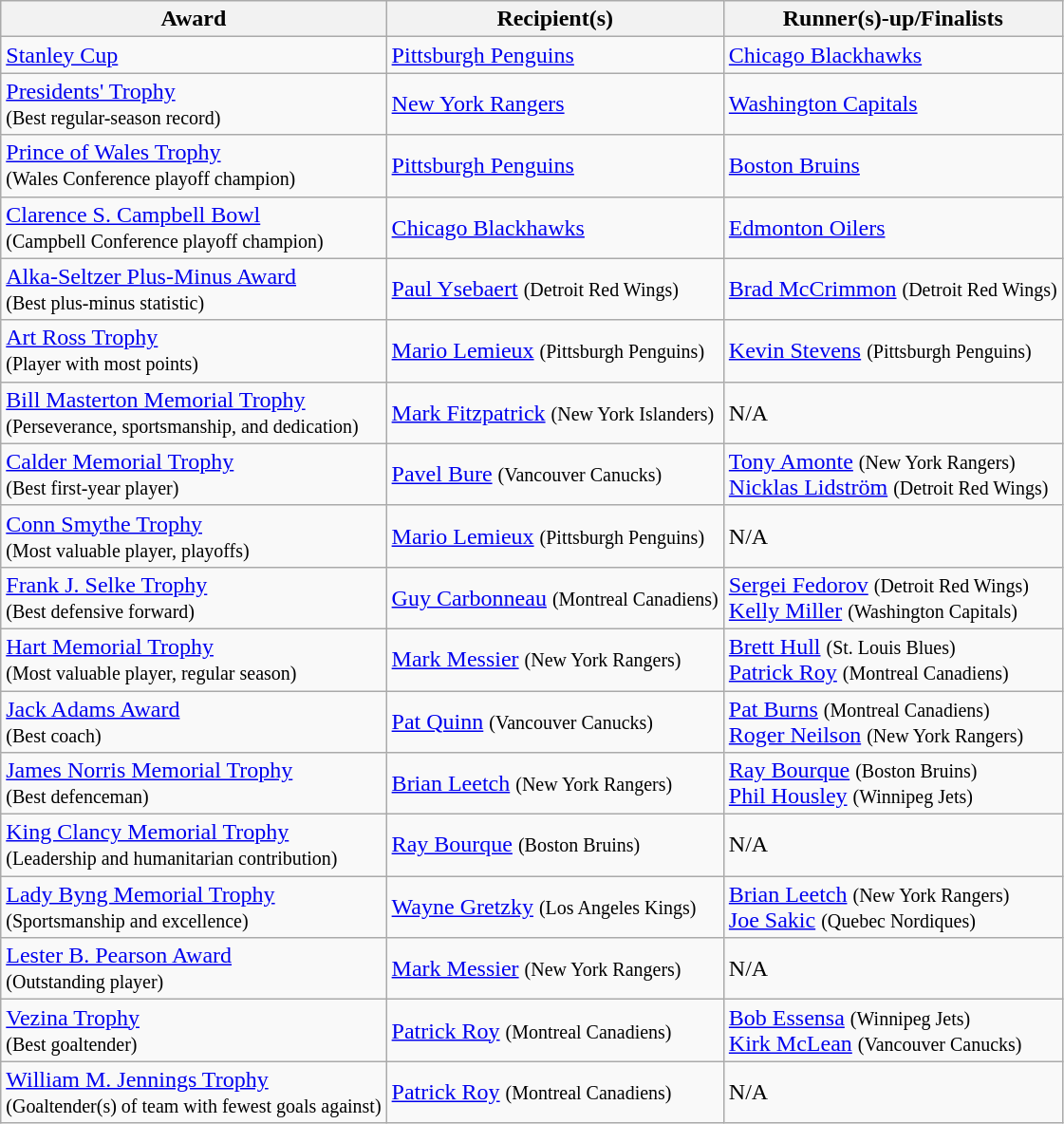<table class="wikitable">
<tr>
<th>Award</th>
<th>Recipient(s)</th>
<th>Runner(s)-up/Finalists</th>
</tr>
<tr>
<td><a href='#'>Stanley Cup</a></td>
<td><a href='#'>Pittsburgh Penguins</a></td>
<td><a href='#'>Chicago Blackhawks</a></td>
</tr>
<tr>
<td><a href='#'>Presidents' Trophy</a><br><small>(Best regular-season record)</small></td>
<td><a href='#'>New York Rangers</a></td>
<td><a href='#'>Washington Capitals</a></td>
</tr>
<tr>
<td><a href='#'>Prince of Wales Trophy</a><br><small>(Wales Conference playoff champion)</small></td>
<td><a href='#'>Pittsburgh Penguins</a></td>
<td><a href='#'>Boston Bruins</a></td>
</tr>
<tr>
<td><a href='#'>Clarence S. Campbell Bowl</a><br><small>(Campbell Conference playoff champion)</small></td>
<td><a href='#'>Chicago Blackhawks</a></td>
<td><a href='#'>Edmonton Oilers</a></td>
</tr>
<tr>
<td><a href='#'>Alka-Seltzer Plus-Minus Award</a><br><small>(Best plus-minus statistic)</small></td>
<td><a href='#'>Paul Ysebaert</a> <small>(Detroit Red Wings)</small></td>
<td><a href='#'>Brad McCrimmon</a> <small>(Detroit Red Wings)</small></td>
</tr>
<tr>
<td><a href='#'>Art Ross Trophy</a><br><small>(Player with most points)</small></td>
<td><a href='#'>Mario Lemieux</a> <small>(Pittsburgh Penguins)</small></td>
<td><a href='#'>Kevin Stevens</a> <small>(Pittsburgh Penguins)</small></td>
</tr>
<tr>
<td><a href='#'>Bill Masterton Memorial Trophy</a><br><small>(Perseverance, sportsmanship, and dedication)</small></td>
<td><a href='#'>Mark Fitzpatrick</a> <small>(New York Islanders)</small></td>
<td>N/A</td>
</tr>
<tr>
<td><a href='#'>Calder Memorial Trophy</a><br><small>(Best first-year player)</small></td>
<td><a href='#'>Pavel Bure</a> <small>(Vancouver Canucks)</small></td>
<td><a href='#'>Tony Amonte</a> <small>(New York Rangers)</small><br><a href='#'>Nicklas Lidström</a> <small>(Detroit Red Wings)</small></td>
</tr>
<tr>
<td><a href='#'>Conn Smythe Trophy</a><br><small>(Most valuable player, playoffs)</small></td>
<td><a href='#'>Mario Lemieux</a> <small>(Pittsburgh Penguins)</small></td>
<td>N/A</td>
</tr>
<tr>
<td><a href='#'>Frank J. Selke Trophy</a><br><small>(Best defensive forward)</small></td>
<td><a href='#'>Guy Carbonneau</a> <small>(Montreal Canadiens)</small></td>
<td><a href='#'>Sergei Fedorov</a> <small>(Detroit Red Wings)</small><br><a href='#'>Kelly Miller</a> <small>(Washington Capitals)</small></td>
</tr>
<tr>
<td><a href='#'>Hart Memorial Trophy</a><br><small>(Most valuable player, regular season)</small></td>
<td><a href='#'>Mark Messier</a> <small>(New York Rangers)</small></td>
<td><a href='#'>Brett Hull</a> <small>(St. Louis Blues)</small><br><a href='#'>Patrick Roy</a> <small>(Montreal Canadiens)</small></td>
</tr>
<tr>
<td><a href='#'>Jack Adams Award</a><br><small>(Best coach)</small></td>
<td><a href='#'>Pat Quinn</a> <small>(Vancouver Canucks)</small></td>
<td><a href='#'>Pat Burns</a> <small>(Montreal Canadiens)</small><br><a href='#'>Roger Neilson</a> <small>(New York Rangers)</small></td>
</tr>
<tr>
<td><a href='#'>James Norris Memorial Trophy</a><br><small>(Best defenceman)</small></td>
<td><a href='#'>Brian Leetch</a> <small>(New York Rangers)</small></td>
<td><a href='#'>Ray Bourque</a> <small>(Boston Bruins)</small><br><a href='#'>Phil Housley</a> <small>(Winnipeg Jets)</small></td>
</tr>
<tr>
<td><a href='#'>King Clancy Memorial Trophy</a><br><small>(Leadership and humanitarian contribution)</small></td>
<td><a href='#'>Ray Bourque</a> <small>(Boston Bruins)</small></td>
<td>N/A</td>
</tr>
<tr>
<td><a href='#'>Lady Byng Memorial Trophy</a><br><small>(Sportsmanship and excellence)</small></td>
<td><a href='#'>Wayne Gretzky</a> <small>(Los Angeles Kings)</small></td>
<td><a href='#'>Brian Leetch</a> <small>(New York Rangers)</small><br><a href='#'>Joe Sakic</a> <small>(Quebec Nordiques)</small></td>
</tr>
<tr>
<td><a href='#'>Lester B. Pearson Award</a><br><small>(Outstanding player)</small></td>
<td><a href='#'>Mark Messier</a> <small>(New York Rangers)</small></td>
<td>N/A</td>
</tr>
<tr>
<td><a href='#'>Vezina Trophy</a><br><small>(Best goaltender)</small></td>
<td><a href='#'>Patrick Roy</a> <small>(Montreal Canadiens)</small></td>
<td><a href='#'>Bob Essensa</a> <small>(Winnipeg Jets)</small><br><a href='#'>Kirk McLean</a> <small>(Vancouver Canucks)</small></td>
</tr>
<tr>
<td><a href='#'>William M. Jennings Trophy</a><br><small>(Goaltender(s) of team with fewest goals against)</small></td>
<td><a href='#'>Patrick Roy</a> <small>(Montreal Canadiens)</small></td>
<td>N/A</td>
</tr>
</table>
